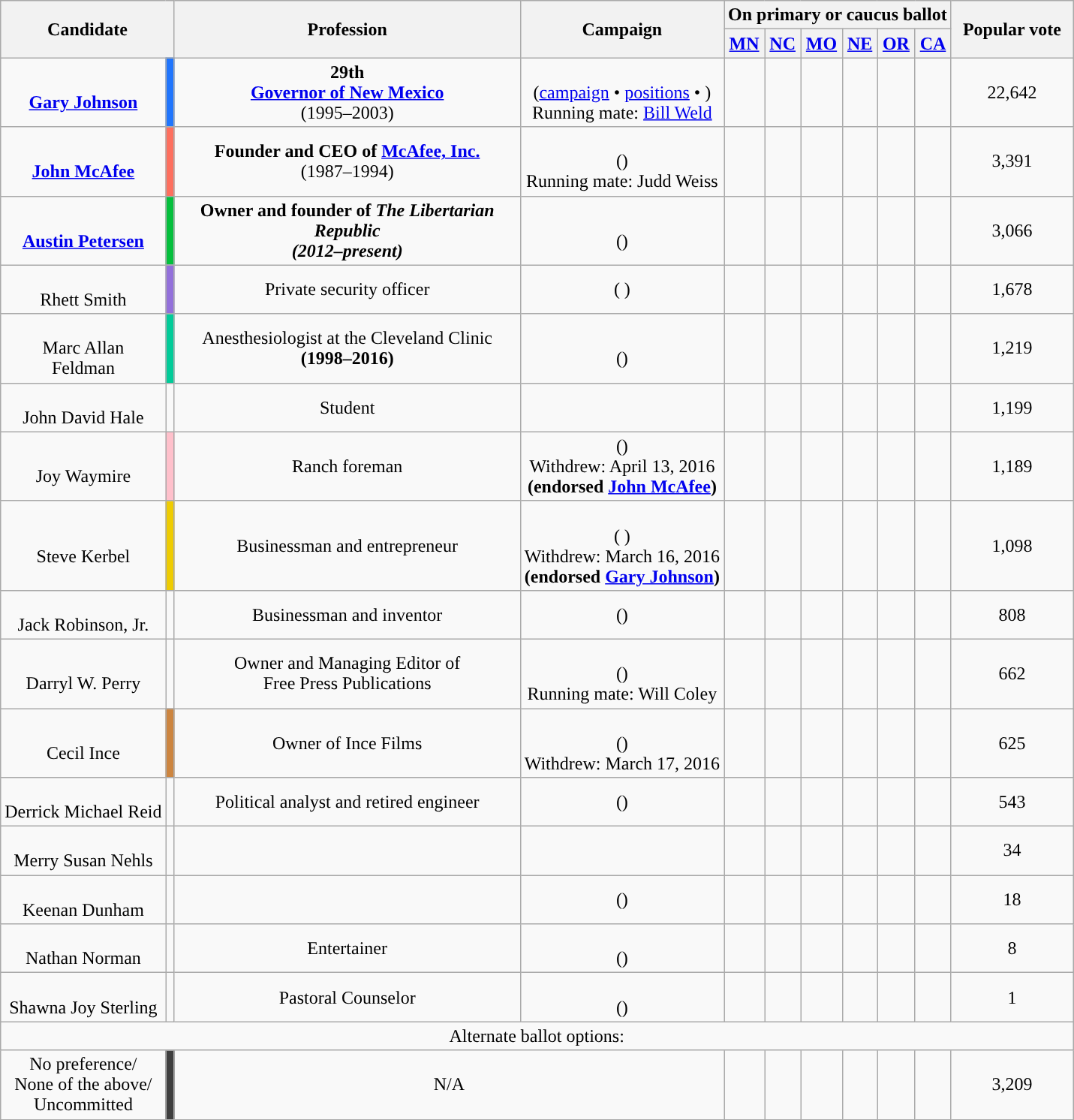<table class="wikitable sortable" style="text-align:center;">
<tr>
<th rowspan="2" colspan="2" style="padding:10px; width:120px; ">Candidate</th>
<th rowspan="2" style="width:300px;" class="unsortable">Profession</th>
<th rowspan="2" class="unsortable">Campaign</th>
<th colspan="6">On primary or caucus ballot</th>
<th rowspan="2" style="padding:10px;">Popular vote</th>
</tr>
<tr>
<th><a href='#'>MN</a><br></th>
<th><a href='#'>NC</a><br></th>
<th><a href='#'>MO</a><br></th>
<th><a href='#'>NE</a><br></th>
<th><a href='#'>OR</a><br></th>
<th><a href='#'>CA</a></th>
</tr>
<tr>
<td data-sort-value="Johnson, Gary"><br><strong><a href='#'>Gary Johnson</a></strong></td>
<td style="background:#1F75FE;"></td>
<td><strong>29th<br><a href='#'>Governor of New Mexico</a></strong><br>(1995–2003)</td>
<td><br>(<a href='#'>campaign</a> • <a href='#'>positions</a> • )<br>Running mate: <a href='#'>Bill Weld</a></td>
<td></td>
<td></td>
<td></td>
<td></td>
<td></td>
<td></td>
<td data-sort-value="20492">22,642</td>
</tr>
<tr>
<td data-sort-value="McAfee, John"><br><strong><a href='#'>John McAfee</a></strong></td>
<td style="background:#FE6F5E;"></td>
<td><strong>Founder and CEO of <a href='#'>McAfee, Inc.</a></strong><br>(1987–1994)</td>
<td><br>()<br>Running mate: Judd Weiss</td>
<td></td>
<td></td>
<td></td>
<td></td>
<td></td>
<td></td>
<td data-sort-value="3054">3,391</td>
</tr>
<tr>
<td data-sort-value="Petersen, Austin"><br><strong><a href='#'>Austin Petersen</a> </strong></td>
<td style="background:#03C03C;"></td>
<td><strong>Owner and founder of <em>The Libertarian Republic<strong><em><br>(2012–</em>present<em>)</td>
<td> <br> ()</td>
<td></td>
<td></td>
<td></td>
<td></td>
<td></td>
<td></td>
<td data-sort-value="2865">3,066</td>
</tr>
<tr>
<td data-sort-value="Smith, Rhett"><br></strong>Rhett Smith<strong></td>
<td style="background:#9370DB;"></td>
<td></strong>Private security officer<strong></td>
<td>( )</td>
<td></td>
<td></td>
<td></td>
<td></td>
<td></td>
<td></td>
<td data-sort-value="1531">1,678</td>
</tr>
<tr>
<td data-sort-value="Feldman, Marc Allan"><br></strong>Marc Allan<br>Feldman<strong></td>
<td style="background:#0c9;"></td>
<td></strong>Anesthesiologist at the Cleveland Clinic<strong><br>(1998–2016)</td>
<td><br>()</td>
<td></td>
<td></td>
<td></td>
<td></td>
<td></td>
<td></td>
<td data-sort-value="1109">1,219</td>
</tr>
<tr>
<td data-sort-value="Hale, John David"><br></strong>John David Hale<strong></td>
<td></td>
<td></strong>Student<strong></td>
<td></td>
<td></td>
<td></td>
<td></td>
<td></td>
<td></td>
<td></td>
<td data-sort-value="1108">1,199</td>
</tr>
<tr>
<td data-sort-value="Waymire, Joy"><br></strong>Joy Waymire<strong></td>
<td style="background:pink;"></td>
<td></strong>Ranch foreman<strong></td>
<td>()<br></strong>Withdrew: April 13, 2016<strong><br></em>(endorsed <a href='#'>John McAfee</a>)<em></td>
<td></td>
<td></td>
<td></td>
<td></td>
<td></td>
<td></td>
<td data-sort-value="1078">1,189</td>
</tr>
<tr>
<td data-sort-value="Kerbel, Steve"><br></strong>Steve Kerbel<strong></td>
<td style="background:#EFCC00;"></td>
<td></strong>Businessman and entrepreneur<strong></td>
<td><br>( )<br></strong>Withdrew: March 16, 2016<strong> <br></em>(endorsed <a href='#'>Gary Johnson</a>)<em></td>
<td></td>
<td></td>
<td></td>
<td></td>
<td></td>
<td></td>
<td data-sort-value="1029">1,098</td>
</tr>
<tr>
<td data-sort-value="Robinson, Jr., Jack"><br> </strong>Jack Robinson, Jr.<strong></td>
<td></td>
<td></strong>Businessman and inventor<strong></td>
<td>()</td>
<td></td>
<td></td>
<td></td>
<td></td>
<td></td>
<td></td>
<td data-sort-value="729">808</td>
</tr>
<tr>
<td data-sort-value="Perry, Darryl"><br></strong>Darryl W. Perry<strong></td>
<td></td>
<td></strong>Owner and Managing Editor of<br>Free Press Publications<strong></td>
<td><br>() <br>Running mate: Will Coley</td>
<td></td>
<td></td>
<td></td>
<td></td>
<td></td>
<td></td>
<td data-sort-value="600">662</td>
</tr>
<tr>
<td data-sort-value="Ince, Cecil"><br></strong>Cecil Ince<strong></td>
<td style="background:peru;"></td>
<td></strong>Owner of Ince Films<strong></td>
<td><br>()<br></strong>Withdrew: March 17, 2016<strong></td>
<td></td>
<td></td>
<td></td>
<td></td>
<td></td>
<td></td>
<td data-sort-value="562">625</td>
</tr>
<tr>
<td data-sort-value="Reid, Derrick Michael"><br></strong>Derrick Michael Reid<strong></td>
<td></td>
<td></strong>Political analyst and retired engineer<strong></td>
<td>()</td>
<td></td>
<td></td>
<td></td>
<td></td>
<td></td>
<td></td>
<td data-sort-value="494">543</td>
</tr>
<tr>
<td data-sort-value="Nehls, Merry Susan"><br></strong>Merry Susan Nehls<strong></td>
<td></td>
<td></td>
<td></td>
<td></td>
<td></td>
<td></td>
<td></td>
<td></td>
<td></td>
<td data-sort-value="34">34</td>
</tr>
<tr>
<td data-sort-value="Dunham, Keenan"><br></strong>Keenan Dunham<strong></td>
<td></td>
<td></td>
<td>()</td>
<td></td>
<td></td>
<td></td>
<td></td>
<td></td>
<td></td>
<td data-sort-value="18">18</td>
</tr>
<tr>
<td data-sort-value="Norman, Nathan"><br></strong>Nathan Norman<strong></td>
<td></td>
<td></strong>Entertainer<strong></td>
<td><br>()</td>
<td></td>
<td></td>
<td></td>
<td></td>
<td></td>
<td></td>
<td data-sort-value="8">8</td>
</tr>
<tr>
<td data-sort-value="Sterling, Shawna Joy"><br></strong>Shawna Joy Sterling<strong></td>
<td></td>
<td></strong>Pastoral Counselor<strong></td>
<td><br>()</td>
<td></td>
<td></td>
<td></td>
<td></td>
<td></td>
<td></td>
<td data-sort-value="1">1</td>
</tr>
<tr>
<td Colspan=11></em></strong>Alternate ballot options:<strong><em></td>
</tr>
<tr>
<td data-sort-value="No preference/ None of the above/ Uncommitted"></strong>No preference/<br> None of the above/<br> Uncommitted<strong></td>
<td style="background:#3F3F3F"></td>
<td colspan=2></em>N/A<em></td>
<td></td>
<td></td>
<td></td>
<td></td>
<td></td>
<td></td>
<td data-sort-value="3209">3,209</td>
</tr>
</table>
